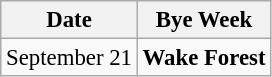<table class="wikitable" style="font-size:95%;">
<tr>
<th>Date</th>
<th>Bye Week</th>
</tr>
<tr>
<td>September 21</td>
<td><strong>Wake Forest</strong></td>
</tr>
</table>
